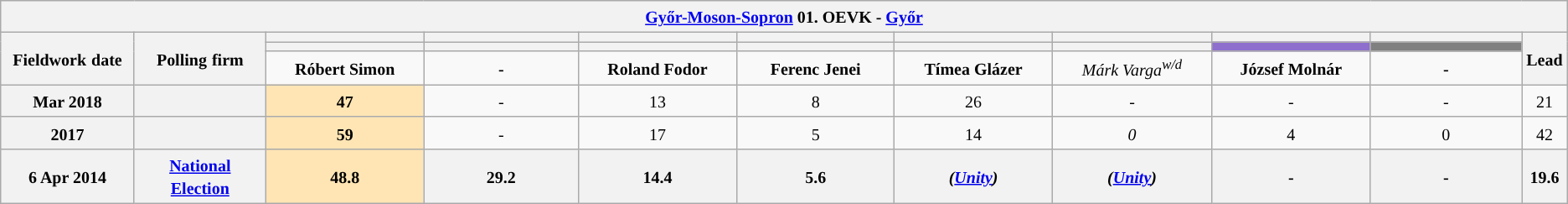<table class="wikitable mw-collapsible mw-collapsed" style="text-align:center">
<tr>
<th colspan="11" style="width: 980pt;"><small><a href='#'>Győr-Moson-Sopron</a> 01. OEVK - <a href='#'>Győr</a></small></th>
</tr>
<tr>
<th rowspan="3" style="width: 80pt;"><small>Fieldwork</small> <small>date</small></th>
<th rowspan="3" style="width: 80pt;"><strong><small>Polling</small> <small>firm</small></strong></th>
<th style="width: 100pt;"><small></small></th>
<th style="width: 100pt;"><small> </small></th>
<th style="width: 100pt;"></th>
<th style="width: 100pt;"></th>
<th style="width: 100pt;"></th>
<th style="width: 100pt;"></th>
<th style="width: 100pt;"></th>
<th style="width: 100pt;"></th>
<th rowspan="3" style="width: 20pt;"><small>Lead</small></th>
</tr>
<tr>
<th style="color:inherit;background:"></th>
<th style="color:inherit;background:"></th>
<th style="color:inherit;background:"></th>
<th style="color:inherit;background:"></th>
<th style="color:inherit;background:"></th>
<th style="color:inherit;background:"></th>
<th style="color:inherit;background:#8E6FCE;"></th>
<th style="color:inherit;background:#808080;"></th>
</tr>
<tr>
<td><small><strong>Róbert Simon</strong></small></td>
<td><small><strong>-</strong></small></td>
<td><small><strong>Roland Fodor</strong></small></td>
<td><small><strong>Ferenc Jenei</strong></small></td>
<td><small><strong>Tímea Glázer</strong></small></td>
<td><small><em>Márk Varga<sup>w/d</sup></em></small></td>
<td><small><strong>József Molnár</strong></small></td>
<td><small><strong>-</strong></small></td>
</tr>
<tr>
<th><small>Mar 2018</small></th>
<th><small></small></th>
<td style="background:#FFE5B4"><small><strong>47</strong></small></td>
<td><small>-</small></td>
<td><small>13</small></td>
<td><small>8</small></td>
<td><small>26</small></td>
<td><small><em>-</em></small></td>
<td><small>-</small></td>
<td><small>-</small></td>
<td style="background:"><small>21</small></td>
</tr>
<tr>
<th><small>2017</small></th>
<th><small></small></th>
<td style="background:#FFE5B4"><small><strong>59</strong></small></td>
<td><small>-</small></td>
<td><small>17</small></td>
<td><small>5</small></td>
<td><small>14</small></td>
<td><small><em>0</em></small></td>
<td><small>4</small></td>
<td><small>0</small></td>
<td style="background:"><small>42</small></td>
</tr>
<tr>
<th><small>6 Apr 2014</small></th>
<th><a href='#'><small>National Election</small></a></th>
<th style="background:#FFE5B4"><small><strong>48.8</strong></small></th>
<th><small>29.2</small></th>
<th><small>14.4</small></th>
<th><small>5.6</small></th>
<th><small><em>(<a href='#'>Unity</a>)</em></small></th>
<th><small><em>(<a href='#'>Unity</a>)</em></small></th>
<th><small>-</small></th>
<th><small>-</small></th>
<th style="background:"><small>19.6</small></th>
</tr>
</table>
